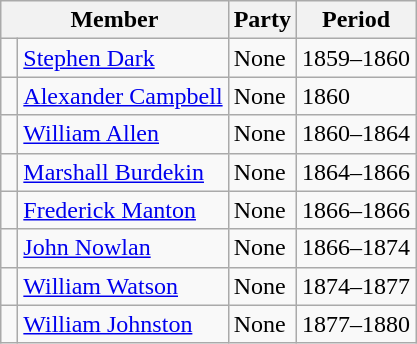<table class="wikitable">
<tr>
<th colspan="2">Member</th>
<th>Party</th>
<th>Period</th>
</tr>
<tr>
<td> </td>
<td><a href='#'>Stephen Dark</a></td>
<td>None</td>
<td>1859–1860</td>
</tr>
<tr>
<td> </td>
<td><a href='#'>Alexander Campbell</a></td>
<td>None</td>
<td>1860</td>
</tr>
<tr>
<td> </td>
<td><a href='#'>William Allen</a></td>
<td>None</td>
<td>1860–1864</td>
</tr>
<tr>
<td> </td>
<td><a href='#'>Marshall Burdekin</a></td>
<td>None</td>
<td>1864–1866</td>
</tr>
<tr>
<td> </td>
<td><a href='#'>Frederick Manton</a></td>
<td>None</td>
<td>1866–1866</td>
</tr>
<tr>
<td> </td>
<td><a href='#'>John Nowlan</a></td>
<td>None</td>
<td>1866–1874</td>
</tr>
<tr>
<td> </td>
<td><a href='#'>William Watson</a></td>
<td>None</td>
<td>1874–1877</td>
</tr>
<tr>
<td> </td>
<td><a href='#'>William Johnston</a></td>
<td>None</td>
<td>1877–1880</td>
</tr>
</table>
